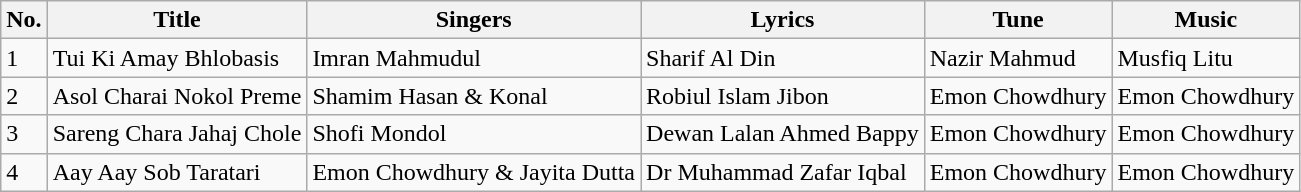<table class="wikitable">
<tr>
<th>No.</th>
<th>Title</th>
<th>Singers</th>
<th>Lyrics</th>
<th>Tune</th>
<th>Music</th>
</tr>
<tr>
<td>1</td>
<td>Tui Ki Amay Bhlobasis</td>
<td>Imran Mahmudul</td>
<td>Sharif Al Din</td>
<td>Nazir Mahmud</td>
<td>Musfiq Litu</td>
</tr>
<tr>
<td>2</td>
<td>Asol Charai Nokol Preme</td>
<td>Shamim Hasan & Konal</td>
<td>Robiul Islam Jibon</td>
<td>Emon Chowdhury</td>
<td>Emon Chowdhury</td>
</tr>
<tr>
<td>3</td>
<td>Sareng Chara Jahaj Chole</td>
<td>Shofi Mondol</td>
<td>Dewan Lalan Ahmed Bappy</td>
<td>Emon Chowdhury</td>
<td>Emon Chowdhury</td>
</tr>
<tr>
<td>4</td>
<td>Aay Aay Sob Taratari</td>
<td>Emon Chowdhury & Jayita Dutta</td>
<td>Dr Muhammad Zafar Iqbal</td>
<td>Emon Chowdhury</td>
<td>Emon Chowdhury</td>
</tr>
</table>
